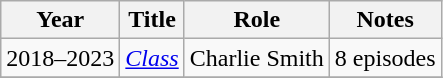<table class="wikitable">
<tr>
<th>Year</th>
<th>Title</th>
<th>Role</th>
<th>Notes</th>
</tr>
<tr>
<td>2018–2023</td>
<td><em><a href='#'>Class</a></em></td>
<td>Charlie Smith</td>
<td>8 episodes</td>
</tr>
<tr>
</tr>
</table>
